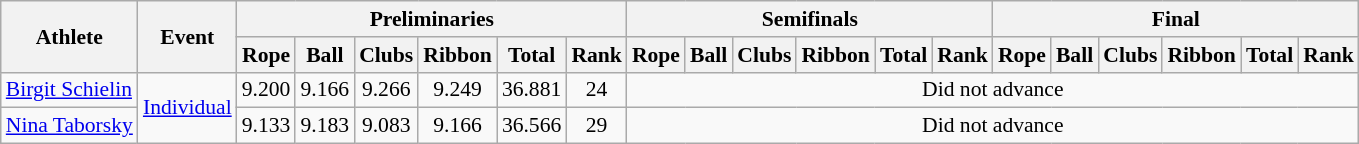<table class="wikitable" style="font-size:90%">
<tr>
<th rowspan="2">Athlete</th>
<th rowspan="2">Event</th>
<th colspan="6">Preliminaries</th>
<th colspan="6">Semifinals</th>
<th colspan="6">Final</th>
</tr>
<tr align=center>
<th>Rope</th>
<th>Ball</th>
<th>Clubs</th>
<th>Ribbon</th>
<th>Total</th>
<th>Rank</th>
<th>Rope</th>
<th>Ball</th>
<th>Clubs</th>
<th>Ribbon</th>
<th>Total</th>
<th>Rank</th>
<th>Rope</th>
<th>Ball</th>
<th>Clubs</th>
<th>Ribbon</th>
<th>Total</th>
<th>Rank</th>
</tr>
<tr align=center>
<td align=left><a href='#'>Birgit Schielin</a></td>
<td align=left rowspan=2><a href='#'>Individual</a></td>
<td>9.200</td>
<td>9.166</td>
<td>9.266</td>
<td>9.249</td>
<td>36.881</td>
<td>24</td>
<td colspan=12>Did not advance</td>
</tr>
<tr align=center>
<td align=left><a href='#'>Nina Taborsky</a></td>
<td>9.133</td>
<td>9.183</td>
<td>9.083</td>
<td>9.166</td>
<td>36.566</td>
<td>29</td>
<td colspan=12>Did not advance</td>
</tr>
</table>
